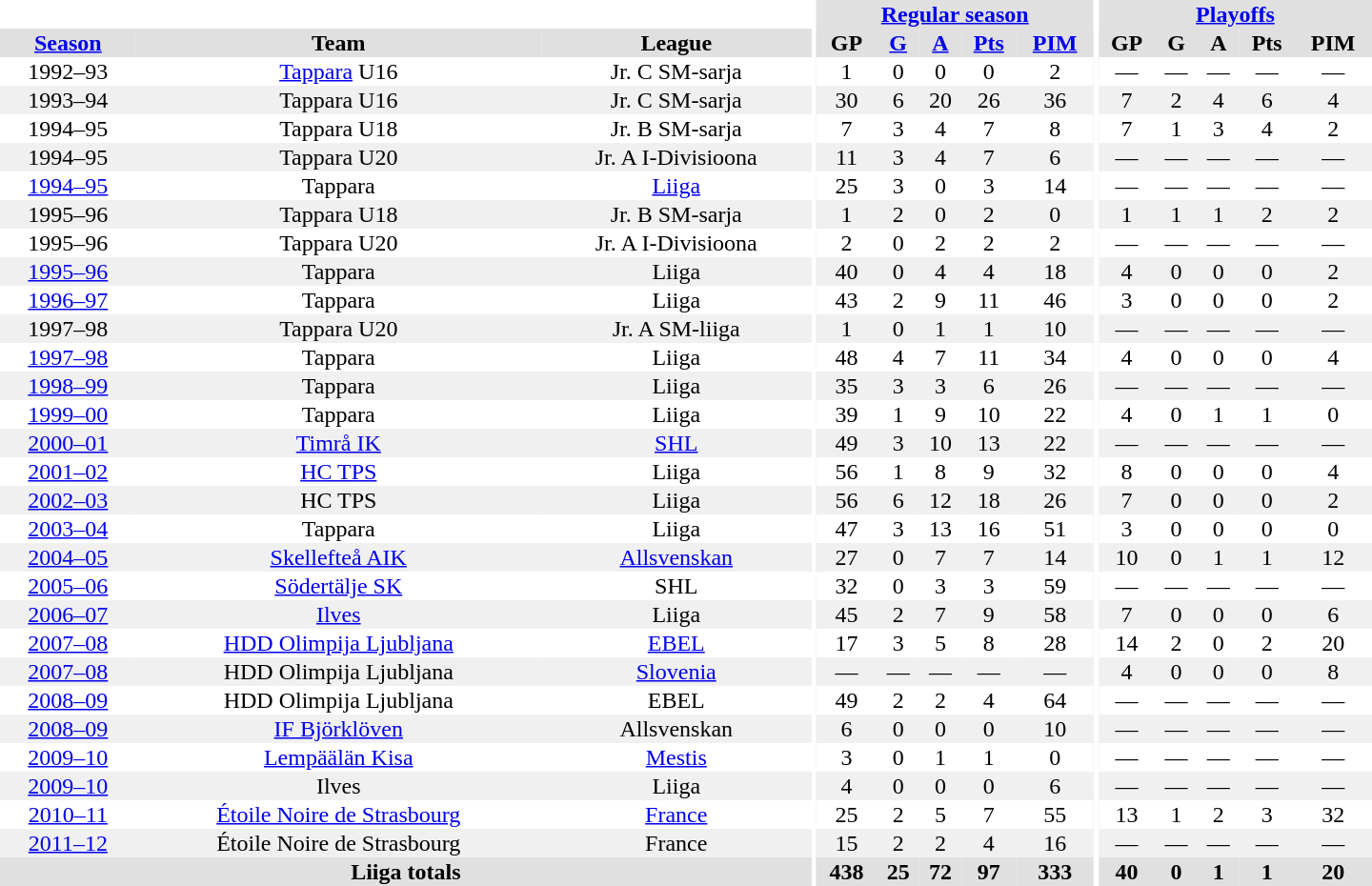<table border="0" cellpadding="1" cellspacing="0" style="text-align:center; width:60em">
<tr bgcolor="#e0e0e0">
<th colspan="3" bgcolor="#ffffff"></th>
<th rowspan="99" bgcolor="#ffffff"></th>
<th colspan="5"><a href='#'>Regular season</a></th>
<th rowspan="99" bgcolor="#ffffff"></th>
<th colspan="5"><a href='#'>Playoffs</a></th>
</tr>
<tr bgcolor="#e0e0e0">
<th><a href='#'>Season</a></th>
<th>Team</th>
<th>League</th>
<th>GP</th>
<th><a href='#'>G</a></th>
<th><a href='#'>A</a></th>
<th><a href='#'>Pts</a></th>
<th><a href='#'>PIM</a></th>
<th>GP</th>
<th>G</th>
<th>A</th>
<th>Pts</th>
<th>PIM</th>
</tr>
<tr>
<td>1992–93</td>
<td><a href='#'>Tappara</a> U16</td>
<td>Jr. C SM-sarja</td>
<td>1</td>
<td>0</td>
<td>0</td>
<td>0</td>
<td>2</td>
<td>—</td>
<td>—</td>
<td>—</td>
<td>—</td>
<td>—</td>
</tr>
<tr bgcolor="#f0f0f0">
<td>1993–94</td>
<td>Tappara U16</td>
<td>Jr. C SM-sarja</td>
<td>30</td>
<td>6</td>
<td>20</td>
<td>26</td>
<td>36</td>
<td>7</td>
<td>2</td>
<td>4</td>
<td>6</td>
<td>4</td>
</tr>
<tr>
<td>1994–95</td>
<td>Tappara U18</td>
<td>Jr. B SM-sarja</td>
<td>7</td>
<td>3</td>
<td>4</td>
<td>7</td>
<td>8</td>
<td>7</td>
<td>1</td>
<td>3</td>
<td>4</td>
<td>2</td>
</tr>
<tr bgcolor="#f0f0f0">
<td>1994–95</td>
<td>Tappara U20</td>
<td>Jr. A I-Divisioona</td>
<td>11</td>
<td>3</td>
<td>4</td>
<td>7</td>
<td>6</td>
<td>—</td>
<td>—</td>
<td>—</td>
<td>—</td>
<td>—</td>
</tr>
<tr>
<td><a href='#'>1994–95</a></td>
<td>Tappara</td>
<td><a href='#'>Liiga</a></td>
<td>25</td>
<td>3</td>
<td>0</td>
<td>3</td>
<td>14</td>
<td>—</td>
<td>—</td>
<td>—</td>
<td>—</td>
<td>—</td>
</tr>
<tr bgcolor="#f0f0f0">
<td>1995–96</td>
<td>Tappara U18</td>
<td>Jr. B SM-sarja</td>
<td>1</td>
<td>2</td>
<td>0</td>
<td>2</td>
<td>0</td>
<td>1</td>
<td>1</td>
<td>1</td>
<td>2</td>
<td>2</td>
</tr>
<tr>
<td>1995–96</td>
<td>Tappara U20</td>
<td>Jr. A I-Divisioona</td>
<td>2</td>
<td>0</td>
<td>2</td>
<td>2</td>
<td>2</td>
<td>—</td>
<td>—</td>
<td>—</td>
<td>—</td>
<td>—</td>
</tr>
<tr bgcolor="#f0f0f0">
<td><a href='#'>1995–96</a></td>
<td>Tappara</td>
<td>Liiga</td>
<td>40</td>
<td>0</td>
<td>4</td>
<td>4</td>
<td>18</td>
<td>4</td>
<td>0</td>
<td>0</td>
<td>0</td>
<td>2</td>
</tr>
<tr>
<td><a href='#'>1996–97</a></td>
<td>Tappara</td>
<td>Liiga</td>
<td>43</td>
<td>2</td>
<td>9</td>
<td>11</td>
<td>46</td>
<td>3</td>
<td>0</td>
<td>0</td>
<td>0</td>
<td>2</td>
</tr>
<tr bgcolor="#f0f0f0">
<td>1997–98</td>
<td>Tappara U20</td>
<td>Jr. A SM-liiga</td>
<td>1</td>
<td>0</td>
<td>1</td>
<td>1</td>
<td>10</td>
<td>—</td>
<td>—</td>
<td>—</td>
<td>—</td>
<td>—</td>
</tr>
<tr>
<td><a href='#'>1997–98</a></td>
<td>Tappara</td>
<td>Liiga</td>
<td>48</td>
<td>4</td>
<td>7</td>
<td>11</td>
<td>34</td>
<td>4</td>
<td>0</td>
<td>0</td>
<td>0</td>
<td>4</td>
</tr>
<tr bgcolor="#f0f0f0">
<td><a href='#'>1998–99</a></td>
<td>Tappara</td>
<td>Liiga</td>
<td>35</td>
<td>3</td>
<td>3</td>
<td>6</td>
<td>26</td>
<td>—</td>
<td>—</td>
<td>—</td>
<td>—</td>
<td>—</td>
</tr>
<tr>
<td><a href='#'>1999–00</a></td>
<td>Tappara</td>
<td>Liiga</td>
<td>39</td>
<td>1</td>
<td>9</td>
<td>10</td>
<td>22</td>
<td>4</td>
<td>0</td>
<td>1</td>
<td>1</td>
<td>0</td>
</tr>
<tr bgcolor="#f0f0f0">
<td><a href='#'>2000–01</a></td>
<td><a href='#'>Timrå IK</a></td>
<td><a href='#'>SHL</a></td>
<td>49</td>
<td>3</td>
<td>10</td>
<td>13</td>
<td>22</td>
<td>—</td>
<td>—</td>
<td>—</td>
<td>—</td>
<td>—</td>
</tr>
<tr>
<td><a href='#'>2001–02</a></td>
<td><a href='#'>HC TPS</a></td>
<td>Liiga</td>
<td>56</td>
<td>1</td>
<td>8</td>
<td>9</td>
<td>32</td>
<td>8</td>
<td>0</td>
<td>0</td>
<td>0</td>
<td>4</td>
</tr>
<tr bgcolor="#f0f0f0">
<td><a href='#'>2002–03</a></td>
<td>HC TPS</td>
<td>Liiga</td>
<td>56</td>
<td>6</td>
<td>12</td>
<td>18</td>
<td>26</td>
<td>7</td>
<td>0</td>
<td>0</td>
<td>0</td>
<td>2</td>
</tr>
<tr>
<td><a href='#'>2003–04</a></td>
<td>Tappara</td>
<td>Liiga</td>
<td>47</td>
<td>3</td>
<td>13</td>
<td>16</td>
<td>51</td>
<td>3</td>
<td>0</td>
<td>0</td>
<td>0</td>
<td>0</td>
</tr>
<tr bgcolor="#f0f0f0">
<td><a href='#'>2004–05</a></td>
<td><a href='#'>Skellefteå AIK</a></td>
<td><a href='#'>Allsvenskan</a></td>
<td>27</td>
<td>0</td>
<td>7</td>
<td>7</td>
<td>14</td>
<td>10</td>
<td>0</td>
<td>1</td>
<td>1</td>
<td>12</td>
</tr>
<tr>
<td><a href='#'>2005–06</a></td>
<td><a href='#'>Södertälje SK</a></td>
<td>SHL</td>
<td>32</td>
<td>0</td>
<td>3</td>
<td>3</td>
<td>59</td>
<td>—</td>
<td>—</td>
<td>—</td>
<td>—</td>
<td>—</td>
</tr>
<tr bgcolor="#f0f0f0">
<td><a href='#'>2006–07</a></td>
<td><a href='#'>Ilves</a></td>
<td>Liiga</td>
<td>45</td>
<td>2</td>
<td>7</td>
<td>9</td>
<td>58</td>
<td>7</td>
<td>0</td>
<td>0</td>
<td>0</td>
<td>6</td>
</tr>
<tr>
<td><a href='#'>2007–08</a></td>
<td><a href='#'>HDD Olimpija Ljubljana</a></td>
<td><a href='#'>EBEL</a></td>
<td>17</td>
<td>3</td>
<td>5</td>
<td>8</td>
<td>28</td>
<td>14</td>
<td>2</td>
<td>0</td>
<td>2</td>
<td>20</td>
</tr>
<tr bgcolor="#f0f0f0">
<td><a href='#'>2007–08</a></td>
<td>HDD Olimpija Ljubljana</td>
<td><a href='#'>Slovenia</a></td>
<td>—</td>
<td>—</td>
<td>—</td>
<td>—</td>
<td>—</td>
<td>4</td>
<td>0</td>
<td>0</td>
<td>0</td>
<td>8</td>
</tr>
<tr>
<td><a href='#'>2008–09</a></td>
<td>HDD Olimpija Ljubljana</td>
<td>EBEL</td>
<td>49</td>
<td>2</td>
<td>2</td>
<td>4</td>
<td>64</td>
<td>—</td>
<td>—</td>
<td>—</td>
<td>—</td>
<td>—</td>
</tr>
<tr bgcolor="#f0f0f0">
<td><a href='#'>2008–09</a></td>
<td><a href='#'>IF Björklöven</a></td>
<td>Allsvenskan</td>
<td>6</td>
<td>0</td>
<td>0</td>
<td>0</td>
<td>10</td>
<td>—</td>
<td>—</td>
<td>—</td>
<td>—</td>
<td>—</td>
</tr>
<tr>
<td><a href='#'>2009–10</a></td>
<td><a href='#'>Lempäälän Kisa</a></td>
<td><a href='#'>Mestis</a></td>
<td>3</td>
<td>0</td>
<td>1</td>
<td>1</td>
<td>0</td>
<td>—</td>
<td>—</td>
<td>—</td>
<td>—</td>
<td>—</td>
</tr>
<tr bgcolor="#f0f0f0">
<td><a href='#'>2009–10</a></td>
<td>Ilves</td>
<td>Liiga</td>
<td>4</td>
<td>0</td>
<td>0</td>
<td>0</td>
<td>6</td>
<td>—</td>
<td>—</td>
<td>—</td>
<td>—</td>
<td>—</td>
</tr>
<tr>
<td><a href='#'>2010–11</a></td>
<td><a href='#'>Étoile Noire de Strasbourg</a></td>
<td><a href='#'>France</a></td>
<td>25</td>
<td>2</td>
<td>5</td>
<td>7</td>
<td>55</td>
<td>13</td>
<td>1</td>
<td>2</td>
<td>3</td>
<td>32</td>
</tr>
<tr bgcolor="#f0f0f0">
<td><a href='#'>2011–12</a></td>
<td>Étoile Noire de Strasbourg</td>
<td>France</td>
<td>15</td>
<td>2</td>
<td>2</td>
<td>4</td>
<td>16</td>
<td>—</td>
<td>—</td>
<td>—</td>
<td>—</td>
<td>—</td>
</tr>
<tr>
</tr>
<tr ALIGN="center" bgcolor="#e0e0e0">
<th colspan="3">Liiga totals</th>
<th ALIGN="center">438</th>
<th ALIGN="center">25</th>
<th ALIGN="center">72</th>
<th ALIGN="center">97</th>
<th ALIGN="center">333</th>
<th ALIGN="center">40</th>
<th ALIGN="center">0</th>
<th ALIGN="center">1</th>
<th ALIGN="center">1</th>
<th ALIGN="center">20</th>
</tr>
</table>
